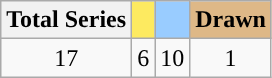<table class="wikitable">
<tr>
<th>Total Series</th>
<th style="background:#fdea60"></th>
<th style="background:#99ccff"></th>
<th style="background:#deb887">Drawn</th>
</tr>
<tr>
<td align="center">17</td>
<td align="center">6</td>
<td align="center">10</td>
<td align="center">1</td>
</tr>
</table>
